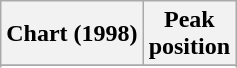<table class="wikitable sortable">
<tr>
<th>Chart (1998)</th>
<th>Peak<br>position</th>
</tr>
<tr>
</tr>
<tr>
</tr>
<tr>
</tr>
<tr>
</tr>
<tr>
</tr>
<tr>
</tr>
<tr>
</tr>
<tr>
</tr>
</table>
